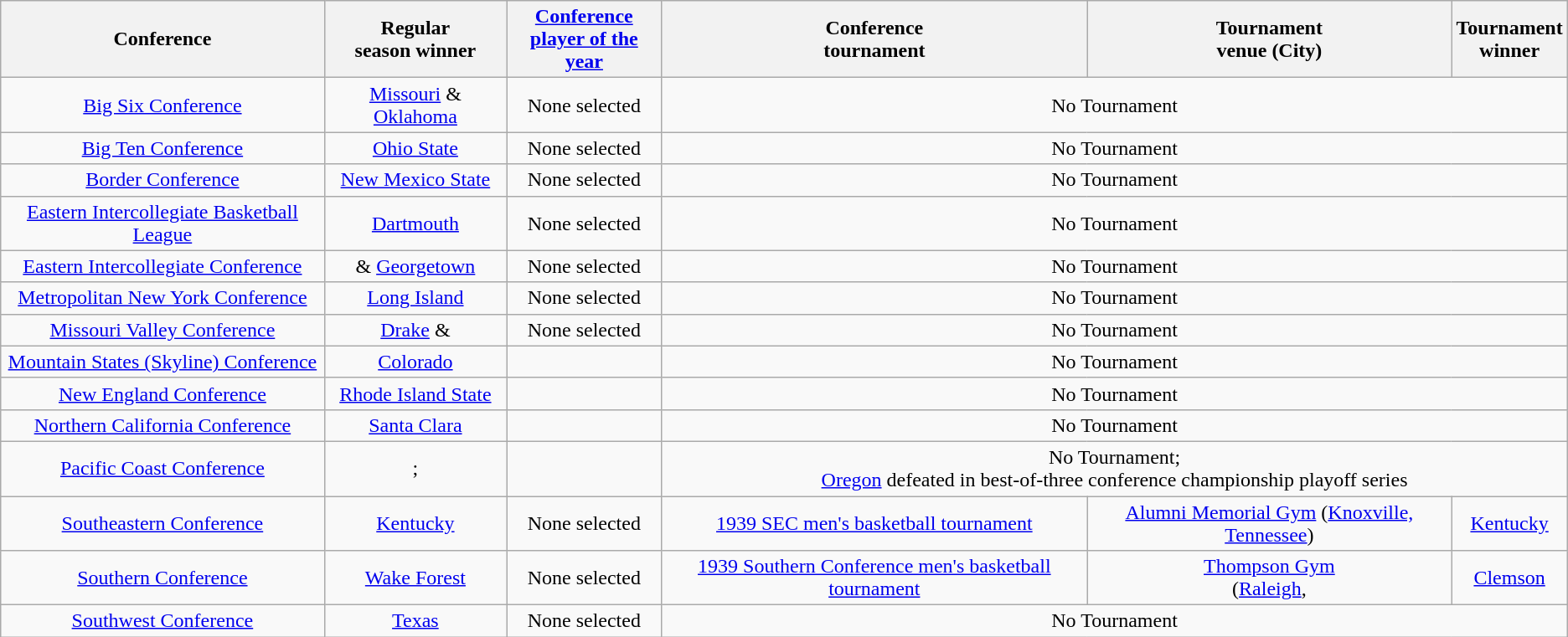<table class="wikitable" style="text-align:center;">
<tr>
<th>Conference</th>
<th>Regular <br> season winner</th>
<th><a href='#'>Conference <br> player of the year</a></th>
<th>Conference <br> tournament</th>
<th>Tournament <br> venue (City)</th>
<th>Tournament <br> winner</th>
</tr>
<tr>
<td><a href='#'>Big Six Conference</a></td>
<td><a href='#'>Missouri</a> & <a href='#'>Oklahoma</a></td>
<td>None selected</td>
<td colspan=3>No Tournament</td>
</tr>
<tr>
<td><a href='#'>Big Ten Conference</a></td>
<td><a href='#'>Ohio State</a></td>
<td>None selected</td>
<td colspan=3>No Tournament</td>
</tr>
<tr>
<td><a href='#'>Border Conference</a></td>
<td><a href='#'>New Mexico State</a></td>
<td>None selected</td>
<td colspan=3>No Tournament</td>
</tr>
<tr>
<td><a href='#'>Eastern Intercollegiate Basketball League</a></td>
<td><a href='#'>Dartmouth</a></td>
<td>None selected</td>
<td colspan=3>No Tournament</td>
</tr>
<tr>
<td><a href='#'>Eastern Intercollegiate Conference</a></td>
<td> & <a href='#'>Georgetown</a></td>
<td>None selected</td>
<td colspan=3>No Tournament</td>
</tr>
<tr>
<td><a href='#'>Metropolitan New York Conference</a></td>
<td><a href='#'>Long Island</a></td>
<td>None selected</td>
<td colspan=3>No Tournament</td>
</tr>
<tr>
<td><a href='#'>Missouri Valley Conference</a></td>
<td><a href='#'>Drake</a> & </td>
<td>None selected</td>
<td colspan=3>No Tournament</td>
</tr>
<tr>
<td><a href='#'>Mountain States (Skyline) Conference</a></td>
<td><a href='#'>Colorado</a></td>
<td></td>
<td colspan=3>No Tournament</td>
</tr>
<tr>
<td><a href='#'>New England Conference</a></td>
<td><a href='#'>Rhode Island State</a></td>
<td></td>
<td colspan=3>No Tournament</td>
</tr>
<tr>
<td><a href='#'>Northern California Conference</a></td>
<td><a href='#'>Santa Clara</a></td>
<td></td>
<td colspan=3>No Tournament</td>
</tr>
<tr>
<td><a href='#'>Pacific Coast Conference</a></td>
<td>; </td>
<td></td>
<td colspan=3>No Tournament;<br><a href='#'>Oregon</a> defeated  in best-of-three conference championship playoff series</td>
</tr>
<tr>
<td><a href='#'>Southeastern Conference</a></td>
<td><a href='#'>Kentucky</a></td>
<td>None selected</td>
<td><a href='#'>1939 SEC men's basketball tournament</a></td>
<td><a href='#'>Alumni Memorial Gym</a> (<a href='#'>Knoxville, Tennessee</a>)</td>
<td><a href='#'>Kentucky</a></td>
</tr>
<tr>
<td><a href='#'>Southern Conference</a></td>
<td><a href='#'>Wake Forest</a></td>
<td>None selected</td>
<td><a href='#'>1939 Southern Conference men's basketball tournament</a></td>
<td><a href='#'>Thompson Gym</a><br>(<a href='#'>Raleigh</a>, </td>
<td><a href='#'>Clemson</a></td>
</tr>
<tr>
<td><a href='#'>Southwest Conference</a></td>
<td><a href='#'>Texas</a></td>
<td>None selected</td>
<td colspan=3>No Tournament</td>
</tr>
</table>
